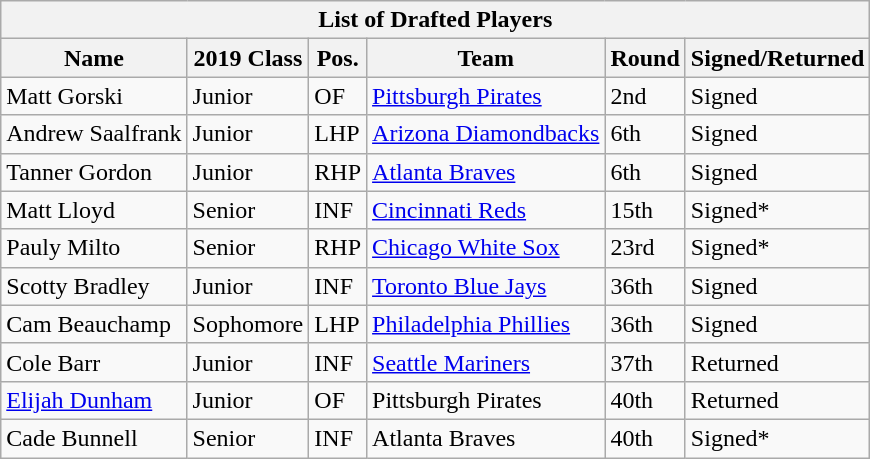<table class="wikitable collapsible">
<tr>
<th colspan="7">List of Drafted Players</th>
</tr>
<tr>
<th>Name</th>
<th>2019 Class</th>
<th>Pos.</th>
<th>Team</th>
<th>Round</th>
<th>Signed/Returned</th>
</tr>
<tr>
<td>Matt Gorski</td>
<td>Junior</td>
<td>OF</td>
<td><a href='#'>Pittsburgh Pirates</a></td>
<td>2nd</td>
<td>Signed</td>
</tr>
<tr>
<td>Andrew Saalfrank</td>
<td>Junior</td>
<td>LHP</td>
<td><a href='#'>Arizona Diamondbacks</a></td>
<td>6th</td>
<td>Signed</td>
</tr>
<tr>
<td>Tanner Gordon</td>
<td>Junior</td>
<td>RHP</td>
<td><a href='#'>Atlanta Braves</a></td>
<td>6th</td>
<td>Signed</td>
</tr>
<tr>
<td>Matt Lloyd</td>
<td>Senior</td>
<td>INF</td>
<td><a href='#'>Cincinnati Reds</a></td>
<td>15th</td>
<td>Signed*</td>
</tr>
<tr>
<td>Pauly Milto</td>
<td>Senior</td>
<td>RHP</td>
<td><a href='#'>Chicago White Sox</a></td>
<td>23rd</td>
<td>Signed*</td>
</tr>
<tr>
<td>Scotty Bradley</td>
<td>Junior</td>
<td>INF</td>
<td><a href='#'>Toronto Blue Jays</a></td>
<td>36th</td>
<td>Signed</td>
</tr>
<tr>
<td>Cam Beauchamp</td>
<td>Sophomore</td>
<td>LHP</td>
<td><a href='#'>Philadelphia Phillies</a></td>
<td>36th</td>
<td>Signed</td>
</tr>
<tr>
<td>Cole Barr</td>
<td>Junior</td>
<td>INF</td>
<td><a href='#'>Seattle Mariners</a></td>
<td>37th</td>
<td>Returned</td>
</tr>
<tr>
<td><a href='#'>Elijah Dunham</a></td>
<td>Junior</td>
<td>OF</td>
<td>Pittsburgh Pirates</td>
<td>40th</td>
<td>Returned</td>
</tr>
<tr>
<td>Cade Bunnell</td>
<td>Senior</td>
<td>INF</td>
<td>Atlanta Braves</td>
<td>40th</td>
<td>Signed*</td>
</tr>
</table>
